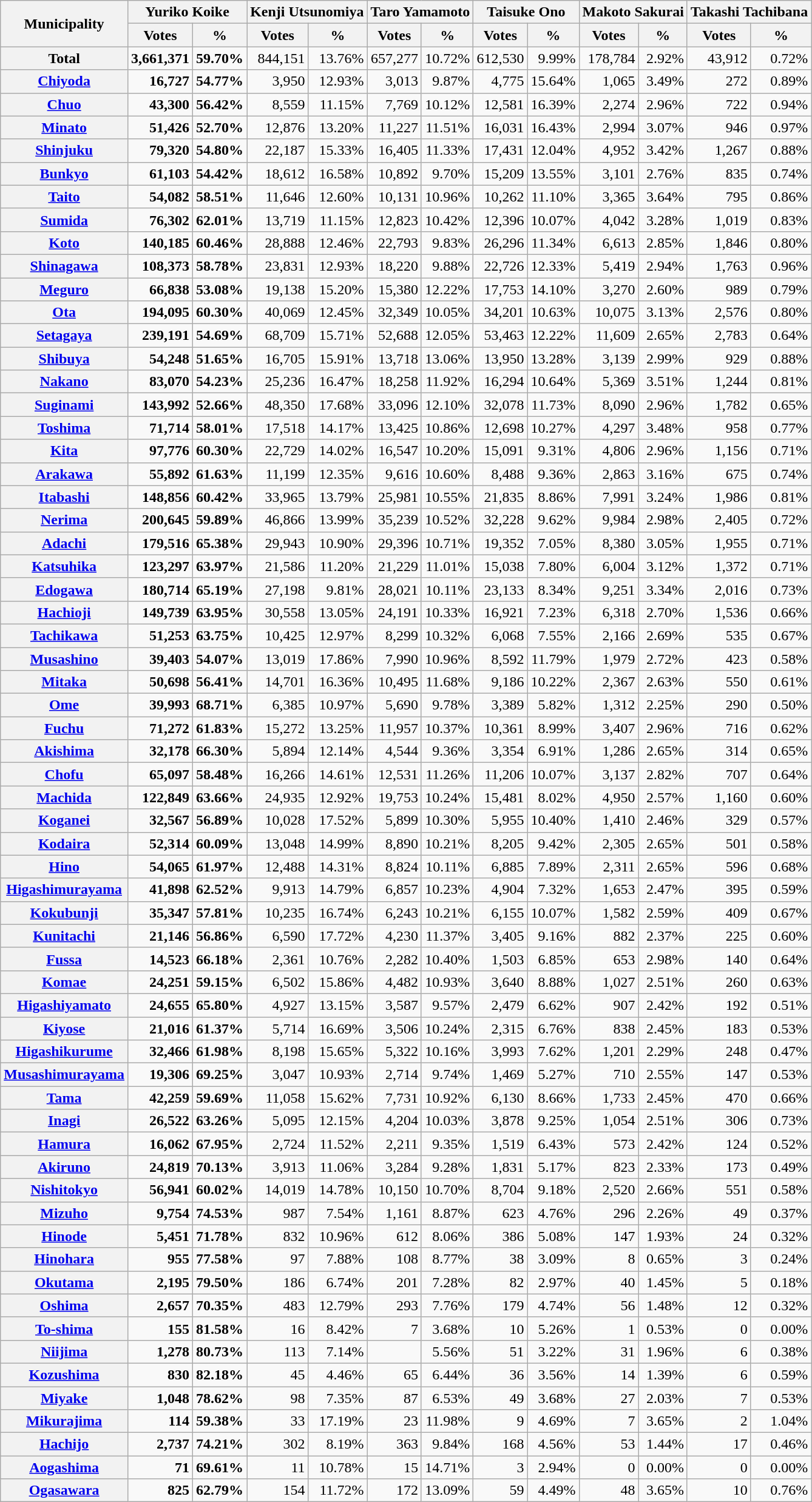<table class="wikitable sortable " style="text-align:right; font-size:100%">
<tr>
<th colspan="1" rowspan="2">Municipality</th>
<th colspan="2" rowspan="1">Yuriko Koike</th>
<th colspan="2" rowspan="1">Kenji Utsunomiya</th>
<th colspan="2" rowspan="1">Taro Yamamoto</th>
<th colspan="2" rowspan="1">Taisuke Ono</th>
<th colspan="2" rowspan="1">Makoto Sakurai</th>
<th colspan="2" rowspan="1">Takashi Tachibana</th>
</tr>
<tr>
<th>Votes</th>
<th>%</th>
<th>Votes</th>
<th>%</th>
<th>Votes</th>
<th>%</th>
<th>Votes</th>
<th>%</th>
<th>Votes</th>
<th>%</th>
<th>Votes</th>
<th>%</th>
</tr>
<tr>
<th>Total</th>
<td><strong>3,661,371</strong></td>
<td><strong>59.70%</strong></td>
<td>844,151</td>
<td>13.76%</td>
<td>657,277</td>
<td>10.72%</td>
<td>612,530</td>
<td>9.99%</td>
<td>178,784</td>
<td>2.92%</td>
<td>43,912</td>
<td>0.72%</td>
</tr>
<tr>
<th><a href='#'>Chiyoda</a></th>
<td><strong>16,727</strong></td>
<td><strong>54.77%</strong></td>
<td>3,950</td>
<td>12.93%</td>
<td>3,013</td>
<td>9.87%</td>
<td>4,775</td>
<td>15.64%</td>
<td>1,065</td>
<td>3.49%</td>
<td>272</td>
<td>0.89%</td>
</tr>
<tr>
<th><a href='#'>Chuo</a></th>
<td><strong>43,300</strong></td>
<td><strong>56.42%</strong></td>
<td>8,559</td>
<td>11.15%</td>
<td>7,769</td>
<td>10.12%</td>
<td>12,581</td>
<td>16.39%</td>
<td>2,274</td>
<td>2.96%</td>
<td>722</td>
<td>0.94%</td>
</tr>
<tr>
<th><a href='#'>Minato</a></th>
<td><strong>51,426</strong></td>
<td><strong>52.70%</strong></td>
<td>12,876</td>
<td>13.20%</td>
<td>11,227</td>
<td>11.51%</td>
<td>16,031</td>
<td>16.43%</td>
<td>2,994</td>
<td>3.07%</td>
<td>946</td>
<td>0.97%</td>
</tr>
<tr>
<th><a href='#'>Shinjuku</a></th>
<td><strong>79,320</strong></td>
<td><strong>54.80%</strong></td>
<td>22,187</td>
<td>15.33%</td>
<td>16,405</td>
<td>11.33%</td>
<td>17,431</td>
<td>12.04%</td>
<td>4,952</td>
<td>3.42%</td>
<td>1,267</td>
<td>0.88%</td>
</tr>
<tr>
<th><a href='#'>Bunkyo</a></th>
<td><strong>61,103</strong></td>
<td><strong>54.42%</strong></td>
<td>18,612</td>
<td>16.58%</td>
<td>10,892</td>
<td>9.70%</td>
<td>15,209</td>
<td>13.55%</td>
<td>3,101</td>
<td>2.76%</td>
<td>835</td>
<td>0.74%</td>
</tr>
<tr>
<th><a href='#'>Taito</a></th>
<td><strong>54,082</strong></td>
<td><strong>58.51%</strong></td>
<td>11,646</td>
<td>12.60%</td>
<td>10,131</td>
<td>10.96%</td>
<td>10,262</td>
<td>11.10%</td>
<td>3,365</td>
<td>3.64%</td>
<td>795</td>
<td>0.86%</td>
</tr>
<tr>
<th><a href='#'>Sumida</a></th>
<td><strong>76,302</strong></td>
<td><strong>62.01%</strong></td>
<td>13,719</td>
<td>11.15%</td>
<td>12,823</td>
<td>10.42%</td>
<td>12,396</td>
<td>10.07%</td>
<td>4,042</td>
<td>3.28%</td>
<td>1,019</td>
<td>0.83%</td>
</tr>
<tr>
<th><a href='#'>Koto</a></th>
<td><strong>140,185</strong></td>
<td><strong>60.46%</strong></td>
<td>28,888</td>
<td>12.46%</td>
<td>22,793</td>
<td>9.83%</td>
<td>26,296</td>
<td>11.34%</td>
<td>6,613</td>
<td>2.85%</td>
<td>1,846</td>
<td>0.80%</td>
</tr>
<tr>
<th><a href='#'>Shinagawa</a></th>
<td><strong>108,373</strong></td>
<td><strong>58.78%</strong></td>
<td>23,831</td>
<td>12.93%</td>
<td>18,220</td>
<td>9.88%</td>
<td>22,726</td>
<td>12.33%</td>
<td>5,419</td>
<td>2.94%</td>
<td>1,763</td>
<td>0.96%</td>
</tr>
<tr>
<th><a href='#'>Meguro</a></th>
<td><strong>66,838</strong></td>
<td><strong>53.08%</strong></td>
<td>19,138</td>
<td>15.20%</td>
<td>15,380</td>
<td>12.22%</td>
<td>17,753</td>
<td>14.10%</td>
<td>3,270</td>
<td>2.60%</td>
<td>989</td>
<td>0.79%</td>
</tr>
<tr>
<th><a href='#'>Ota</a></th>
<td><strong>194,095</strong></td>
<td><strong>60.30%</strong></td>
<td>40,069</td>
<td>12.45%</td>
<td>32,349</td>
<td>10.05%</td>
<td>34,201</td>
<td>10.63%</td>
<td>10,075</td>
<td>3.13%</td>
<td>2,576</td>
<td>0.80%</td>
</tr>
<tr>
<th><a href='#'>Setagaya</a></th>
<td><strong>239,191</strong></td>
<td><strong>54.69%</strong></td>
<td>68,709</td>
<td>15.71%</td>
<td>52,688</td>
<td>12.05%</td>
<td>53,463</td>
<td>12.22%</td>
<td>11,609</td>
<td>2.65%</td>
<td>2,783</td>
<td>0.64%</td>
</tr>
<tr>
<th><a href='#'>Shibuya</a></th>
<td><strong>54,248</strong></td>
<td><strong>51.65%</strong></td>
<td>16,705</td>
<td>15.91%</td>
<td>13,718</td>
<td>13.06%</td>
<td>13,950</td>
<td>13.28%</td>
<td>3,139</td>
<td>2.99%</td>
<td>929</td>
<td>0.88%</td>
</tr>
<tr>
<th><a href='#'>Nakano</a></th>
<td><strong>83,070</strong></td>
<td><strong>54.23%</strong></td>
<td>25,236</td>
<td>16.47%</td>
<td>18,258</td>
<td>11.92%</td>
<td>16,294</td>
<td>10.64%</td>
<td>5,369</td>
<td>3.51%</td>
<td>1,244</td>
<td>0.81%</td>
</tr>
<tr>
<th><a href='#'>Suginami</a></th>
<td><strong>143,992</strong></td>
<td><strong>52.66%</strong></td>
<td>48,350</td>
<td>17.68%</td>
<td>33,096</td>
<td>12.10%</td>
<td>32,078</td>
<td>11.73%</td>
<td>8,090</td>
<td>2.96%</td>
<td>1,782</td>
<td>0.65%</td>
</tr>
<tr>
<th><a href='#'>Toshima</a></th>
<td><strong>71,714</strong></td>
<td><strong>58.01%</strong></td>
<td>17,518</td>
<td>14.17%</td>
<td>13,425</td>
<td>10.86%</td>
<td>12,698</td>
<td>10.27%</td>
<td>4,297</td>
<td>3.48%</td>
<td>958</td>
<td>0.77%</td>
</tr>
<tr>
<th><a href='#'>Kita</a></th>
<td><strong>97,776</strong></td>
<td><strong>60.30%</strong></td>
<td>22,729</td>
<td>14.02%</td>
<td>16,547</td>
<td>10.20%</td>
<td>15,091</td>
<td>9.31%</td>
<td>4,806</td>
<td>2.96%</td>
<td>1,156</td>
<td>0.71%</td>
</tr>
<tr>
<th><a href='#'>Arakawa</a></th>
<td><strong>55,892</strong></td>
<td><strong>61.63%</strong></td>
<td>11,199</td>
<td>12.35%</td>
<td>9,616</td>
<td>10.60%</td>
<td>8,488</td>
<td>9.36%</td>
<td>2,863</td>
<td>3.16%</td>
<td>675</td>
<td>0.74%</td>
</tr>
<tr>
<th><a href='#'>Itabashi</a></th>
<td><strong>148,856</strong></td>
<td><strong>60.42%</strong></td>
<td>33,965</td>
<td>13.79%</td>
<td>25,981</td>
<td>10.55%</td>
<td>21,835</td>
<td>8.86%</td>
<td>7,991</td>
<td>3.24%</td>
<td>1,986</td>
<td>0.81%</td>
</tr>
<tr>
<th><a href='#'>Nerima</a></th>
<td><strong>200,645</strong></td>
<td><strong>59.89%</strong></td>
<td>46,866</td>
<td>13.99%</td>
<td>35,239</td>
<td>10.52%</td>
<td>32,228</td>
<td>9.62%</td>
<td>9,984</td>
<td>2.98%</td>
<td>2,405</td>
<td>0.72%</td>
</tr>
<tr>
<th><a href='#'>Adachi</a></th>
<td><strong>179,516</strong></td>
<td><strong>65.38%</strong></td>
<td>29,943</td>
<td>10.90%</td>
<td>29,396</td>
<td>10.71%</td>
<td>19,352</td>
<td>7.05%</td>
<td>8,380</td>
<td>3.05%</td>
<td>1,955</td>
<td>0.71%</td>
</tr>
<tr>
<th><a href='#'>Katsuhika</a></th>
<td><strong>123,297</strong></td>
<td><strong>63.97%</strong></td>
<td>21,586</td>
<td>11.20%</td>
<td>21,229</td>
<td>11.01%</td>
<td>15,038</td>
<td>7.80%</td>
<td>6,004</td>
<td>3.12%</td>
<td>1,372</td>
<td>0.71%</td>
</tr>
<tr>
<th><a href='#'>Edogawa</a></th>
<td><strong>180,714</strong></td>
<td><strong>65.19%</strong></td>
<td>27,198</td>
<td>9.81%</td>
<td>28,021</td>
<td>10.11%</td>
<td>23,133</td>
<td>8.34%</td>
<td>9,251</td>
<td>3.34%</td>
<td>2,016</td>
<td>0.73%</td>
</tr>
<tr>
<th><a href='#'>Hachioji</a></th>
<td><strong>149,739</strong></td>
<td><strong>63.95%</strong></td>
<td>30,558</td>
<td>13.05%</td>
<td>24,191</td>
<td>10.33%</td>
<td>16,921</td>
<td>7.23%</td>
<td>6,318</td>
<td>2.70%</td>
<td>1,536</td>
<td>0.66%</td>
</tr>
<tr>
<th><a href='#'>Tachikawa</a></th>
<td><strong>51,253</strong></td>
<td><strong>63.75%</strong></td>
<td>10,425</td>
<td>12.97%</td>
<td>8,299</td>
<td>10.32%</td>
<td>6,068</td>
<td>7.55%</td>
<td>2,166</td>
<td>2.69%</td>
<td>535</td>
<td>0.67%</td>
</tr>
<tr>
<th><a href='#'>Musashino</a></th>
<td><strong>39,403</strong></td>
<td><strong>54.07%</strong></td>
<td>13,019</td>
<td>17.86%</td>
<td>7,990</td>
<td>10.96%</td>
<td>8,592</td>
<td>11.79%</td>
<td>1,979</td>
<td>2.72%</td>
<td>423</td>
<td>0.58%</td>
</tr>
<tr>
<th><a href='#'>Mitaka</a></th>
<td><strong>50,698</strong></td>
<td><strong>56.41%</strong></td>
<td>14,701</td>
<td>16.36%</td>
<td>10,495</td>
<td>11.68%</td>
<td>9,186</td>
<td>10.22%</td>
<td>2,367</td>
<td>2.63%</td>
<td>550</td>
<td>0.61%</td>
</tr>
<tr>
<th><a href='#'>Ome</a></th>
<td><strong>39,993</strong></td>
<td><strong>68.71%</strong></td>
<td>6,385</td>
<td>10.97%</td>
<td>5,690</td>
<td>9.78%</td>
<td>3,389</td>
<td>5.82%</td>
<td>1,312</td>
<td>2.25%</td>
<td>290</td>
<td>0.50%</td>
</tr>
<tr>
<th><a href='#'>Fuchu</a></th>
<td><strong>71,272</strong></td>
<td><strong>61.83%</strong></td>
<td>15,272</td>
<td>13.25%</td>
<td>11,957</td>
<td>10.37%</td>
<td>10,361</td>
<td>8.99%</td>
<td>3,407</td>
<td>2.96%</td>
<td>716</td>
<td>0.62%</td>
</tr>
<tr>
<th><a href='#'>Akishima</a></th>
<td><strong>32,178</strong></td>
<td><strong>66.30%</strong></td>
<td>5,894</td>
<td>12.14%</td>
<td>4,544</td>
<td>9.36%</td>
<td>3,354</td>
<td>6.91%</td>
<td>1,286</td>
<td>2.65%</td>
<td>314</td>
<td>0.65%</td>
</tr>
<tr>
<th><a href='#'>Chofu</a></th>
<td><strong>65,097</strong></td>
<td><strong>58.48%</strong></td>
<td>16,266</td>
<td>14.61%</td>
<td>12,531</td>
<td>11.26%</td>
<td>11,206</td>
<td>10.07%</td>
<td>3,137</td>
<td>2.82%</td>
<td>707</td>
<td>0.64%</td>
</tr>
<tr>
<th><a href='#'>Machida</a></th>
<td><strong>122,849</strong></td>
<td><strong>63.66%</strong></td>
<td>24,935</td>
<td>12.92%</td>
<td>19,753</td>
<td>10.24%</td>
<td>15,481</td>
<td>8.02%</td>
<td>4,950</td>
<td>2.57%</td>
<td>1,160</td>
<td>0.60%</td>
</tr>
<tr>
<th><a href='#'>Koganei</a></th>
<td><strong>32,567</strong></td>
<td><strong>56.89%</strong></td>
<td>10,028</td>
<td>17.52%</td>
<td>5,899</td>
<td>10.30%</td>
<td>5,955</td>
<td>10.40%</td>
<td>1,410</td>
<td>2.46%</td>
<td>329</td>
<td>0.57%</td>
</tr>
<tr>
<th><a href='#'>Kodaira</a></th>
<td><strong>52,314</strong></td>
<td><strong>60.09%</strong></td>
<td>13,048</td>
<td>14.99%</td>
<td>8,890</td>
<td>10.21%</td>
<td>8,205</td>
<td>9.42%</td>
<td>2,305</td>
<td>2.65%</td>
<td>501</td>
<td>0.58%</td>
</tr>
<tr>
<th><a href='#'>Hino</a></th>
<td><strong>54,065</strong></td>
<td><strong>61.97%</strong></td>
<td>12,488</td>
<td>14.31%</td>
<td>8,824</td>
<td>10.11%</td>
<td>6,885</td>
<td>7.89%</td>
<td>2,311</td>
<td>2.65%</td>
<td>596</td>
<td>0.68%</td>
</tr>
<tr>
<th><a href='#'>Higashimurayama</a></th>
<td><strong>41,898</strong></td>
<td><strong>62.52%</strong></td>
<td>9,913</td>
<td>14.79%</td>
<td>6,857</td>
<td>10.23%</td>
<td>4,904</td>
<td>7.32%</td>
<td>1,653</td>
<td>2.47%</td>
<td>395</td>
<td>0.59%</td>
</tr>
<tr>
<th><a href='#'>Kokubunji</a></th>
<td><strong>35,347</strong></td>
<td><strong>57.81%</strong></td>
<td>10,235</td>
<td>16.74%</td>
<td>6,243</td>
<td>10.21%</td>
<td>6,155</td>
<td>10.07%</td>
<td>1,582</td>
<td>2.59%</td>
<td>409</td>
<td>0.67%</td>
</tr>
<tr>
<th><a href='#'>Kunitachi</a></th>
<td><strong>21,146</strong></td>
<td><strong>56.86%</strong></td>
<td>6,590</td>
<td>17.72%</td>
<td>4,230</td>
<td>11.37%</td>
<td>3,405</td>
<td>9.16%</td>
<td>882</td>
<td>2.37%</td>
<td>225</td>
<td>0.60%</td>
</tr>
<tr>
<th><a href='#'>Fussa</a></th>
<td><strong>14,523</strong></td>
<td><strong>66.18%</strong></td>
<td>2,361</td>
<td>10.76%</td>
<td>2,282</td>
<td>10.40%</td>
<td>1,503</td>
<td>6.85%</td>
<td>653</td>
<td>2.98%</td>
<td>140</td>
<td>0.64%</td>
</tr>
<tr>
<th><a href='#'>Komae</a></th>
<td><strong>24,251</strong></td>
<td><strong>59.15%</strong></td>
<td>6,502</td>
<td>15.86%</td>
<td>4,482</td>
<td>10.93%</td>
<td>3,640</td>
<td>8.88%</td>
<td>1,027</td>
<td>2.51%</td>
<td>260</td>
<td>0.63%</td>
</tr>
<tr>
<th><a href='#'>Higashiyamato</a></th>
<td><strong>24,655</strong></td>
<td><strong>65.80%</strong></td>
<td>4,927</td>
<td>13.15%</td>
<td>3,587</td>
<td>9.57%</td>
<td>2,479</td>
<td>6.62%</td>
<td>907</td>
<td>2.42%</td>
<td>192</td>
<td>0.51%</td>
</tr>
<tr>
<th><a href='#'>Kiyose</a></th>
<td><strong>21,016</strong></td>
<td><strong>61.37%</strong></td>
<td>5,714</td>
<td>16.69%</td>
<td>3,506</td>
<td>10.24%</td>
<td>2,315</td>
<td>6.76%</td>
<td>838</td>
<td>2.45%</td>
<td>183</td>
<td>0.53%</td>
</tr>
<tr>
<th><a href='#'>Higashikurume</a></th>
<td><strong>32,466</strong></td>
<td><strong>61.98%</strong></td>
<td>8,198</td>
<td>15.65%</td>
<td>5,322</td>
<td>10.16%</td>
<td>3,993</td>
<td>7.62%</td>
<td>1,201</td>
<td>2.29%</td>
<td>248</td>
<td>0.47%</td>
</tr>
<tr>
<th><a href='#'>Musashimurayama</a></th>
<td><strong>19,306</strong></td>
<td><strong>69.25%</strong></td>
<td>3,047</td>
<td>10.93%</td>
<td>2,714</td>
<td>9.74%</td>
<td>1,469</td>
<td>5.27%</td>
<td>710</td>
<td>2.55%</td>
<td>147</td>
<td>0.53%</td>
</tr>
<tr>
<th><a href='#'>Tama</a></th>
<td><strong>42,259</strong></td>
<td><strong>59.69%</strong></td>
<td>11,058</td>
<td>15.62%</td>
<td>7,731</td>
<td>10.92%</td>
<td>6,130</td>
<td>8.66%</td>
<td>1,733</td>
<td>2.45%</td>
<td>470</td>
<td>0.66%</td>
</tr>
<tr>
<th><a href='#'>Inagi</a></th>
<td><strong>26,522</strong></td>
<td><strong>63.26%</strong></td>
<td>5,095</td>
<td>12.15%</td>
<td>4,204</td>
<td>10.03%</td>
<td>3,878</td>
<td>9.25%</td>
<td>1,054</td>
<td>2.51%</td>
<td>306</td>
<td>0.73%</td>
</tr>
<tr>
<th><a href='#'>Hamura</a></th>
<td><strong>16,062</strong></td>
<td><strong>67.95%</strong></td>
<td>2,724</td>
<td>11.52%</td>
<td>2,211</td>
<td>9.35%</td>
<td>1,519</td>
<td>6.43%</td>
<td>573</td>
<td>2.42%</td>
<td>124</td>
<td>0.52%</td>
</tr>
<tr>
<th><a href='#'>Akiruno</a></th>
<td><strong>24,819</strong></td>
<td><strong>70.13%</strong></td>
<td>3,913</td>
<td>11.06%</td>
<td>3,284</td>
<td>9.28%</td>
<td>1,831</td>
<td>5.17%</td>
<td>823</td>
<td>2.33%</td>
<td>173</td>
<td>0.49%</td>
</tr>
<tr>
<th><a href='#'>Nishitokyo</a></th>
<td><strong>56,941</strong></td>
<td><strong>60.02%</strong></td>
<td>14,019</td>
<td>14.78%</td>
<td>10,150</td>
<td>10.70%</td>
<td>8,704</td>
<td>9.18%</td>
<td>2,520</td>
<td>2.66%</td>
<td>551</td>
<td>0.58%</td>
</tr>
<tr>
<th><a href='#'>Mizuho</a></th>
<td><strong>9,754</strong></td>
<td><strong>74.53%</strong></td>
<td>987</td>
<td>7.54%</td>
<td>1,161</td>
<td>8.87%</td>
<td>623</td>
<td>4.76%</td>
<td>296</td>
<td>2.26%</td>
<td>49</td>
<td>0.37%</td>
</tr>
<tr>
<th><a href='#'>Hinode</a></th>
<td><strong>5,451</strong></td>
<td><strong>71.78%</strong></td>
<td>832</td>
<td>10.96%</td>
<td>612</td>
<td>8.06%</td>
<td>386</td>
<td>5.08%</td>
<td>147</td>
<td>1.93%</td>
<td>24</td>
<td>0.32%</td>
</tr>
<tr>
<th><a href='#'>Hinohara</a></th>
<td><strong>955</strong></td>
<td><strong>77.58%</strong></td>
<td>97</td>
<td>7.88%</td>
<td>108</td>
<td>8.77%</td>
<td>38</td>
<td>3.09%</td>
<td>8</td>
<td>0.65%</td>
<td>3</td>
<td>0.24%</td>
</tr>
<tr>
<th><a href='#'>Okutama</a></th>
<td><strong>2,195</strong></td>
<td><strong>79.50%</strong></td>
<td>186</td>
<td>6.74%</td>
<td>201</td>
<td>7.28%</td>
<td>82</td>
<td>2.97%</td>
<td>40</td>
<td>1.45%</td>
<td>5</td>
<td>0.18%</td>
</tr>
<tr>
<th><a href='#'>Oshima</a></th>
<td><strong>2,657</strong></td>
<td><strong>70.35%</strong></td>
<td>483</td>
<td>12.79%</td>
<td>293</td>
<td>7.76%</td>
<td>179</td>
<td>4.74%</td>
<td>56</td>
<td>1.48%</td>
<td>12</td>
<td>0.32%</td>
</tr>
<tr>
<th><a href='#'>To-shima</a></th>
<td><strong>155</strong></td>
<td><strong>81.58%</strong></td>
<td>16</td>
<td>8.42%</td>
<td>7</td>
<td>3.68%</td>
<td>10</td>
<td>5.26%</td>
<td>1</td>
<td>0.53%</td>
<td>0</td>
<td>0.00%</td>
</tr>
<tr>
<th><a href='#'>Niijima</a></th>
<td><strong>1,278</strong></td>
<td><strong>80.73%</strong></td>
<td>113</td>
<td>7.14%</td>
<td></td>
<td>5.56%</td>
<td>51</td>
<td>3.22%</td>
<td>31</td>
<td>1.96%</td>
<td>6</td>
<td>0.38%</td>
</tr>
<tr>
<th><a href='#'>Kozushima</a></th>
<td><strong>830</strong></td>
<td><strong>82.18%</strong></td>
<td>45</td>
<td>4.46%</td>
<td>65</td>
<td>6.44%</td>
<td>36</td>
<td>3.56%</td>
<td>14</td>
<td>1.39%</td>
<td>6</td>
<td>0.59%</td>
</tr>
<tr>
<th><a href='#'>Miyake</a></th>
<td><strong>1,048</strong></td>
<td><strong>78.62%</strong></td>
<td>98</td>
<td>7.35%</td>
<td>87</td>
<td>6.53%</td>
<td>49</td>
<td>3.68%</td>
<td>27</td>
<td>2.03%</td>
<td>7</td>
<td>0.53%</td>
</tr>
<tr>
<th><a href='#'>Mikurajima</a></th>
<td><strong>114</strong></td>
<td><strong>59.38%</strong></td>
<td>33</td>
<td>17.19%</td>
<td>23</td>
<td>11.98%</td>
<td>9</td>
<td>4.69%</td>
<td>7</td>
<td>3.65%</td>
<td>2</td>
<td>1.04%</td>
</tr>
<tr>
<th><a href='#'>Hachijo</a></th>
<td><strong>2,737</strong></td>
<td><strong>74.21%</strong></td>
<td>302</td>
<td>8.19%</td>
<td>363</td>
<td>9.84%</td>
<td>168</td>
<td>4.56%</td>
<td>53</td>
<td>1.44%</td>
<td>17</td>
<td>0.46%</td>
</tr>
<tr>
<th><a href='#'>Aogashima</a></th>
<td><strong>71</strong></td>
<td><strong>69.61%</strong></td>
<td>11</td>
<td>10.78%</td>
<td>15</td>
<td>14.71%</td>
<td>3</td>
<td>2.94%</td>
<td>0</td>
<td>0.00%</td>
<td>0</td>
<td>0.00%</td>
</tr>
<tr>
<th><a href='#'>Ogasawara</a></th>
<td><strong>825</strong></td>
<td><strong>62.79%</strong></td>
<td>154</td>
<td>11.72%</td>
<td>172</td>
<td>13.09%</td>
<td>59</td>
<td>4.49%</td>
<td>48</td>
<td>3.65%</td>
<td>10</td>
<td>0.76%</td>
</tr>
</table>
